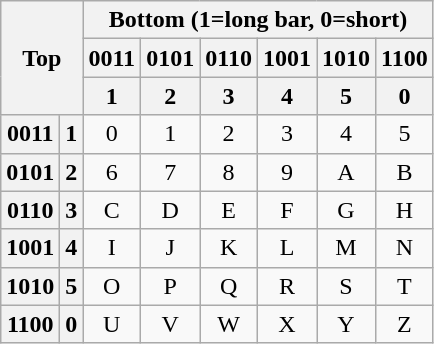<table class="wikitable" style="text-align:center;">
<tr>
<th rowspan=3 colspan=2>Top</th>
<th colspan=6>Bottom (1=long bar, 0=short)</th>
</tr>
<tr>
<th>0011</th>
<th>0101</th>
<th>0110</th>
<th>1001</th>
<th>1010</th>
<th>1100</th>
</tr>
<tr>
<th>1</th>
<th>2</th>
<th>3</th>
<th>4</th>
<th>5</th>
<th>0</th>
</tr>
<tr>
<th>0011</th>
<th>1</th>
<td>0</td>
<td>1</td>
<td>2</td>
<td>3</td>
<td>4</td>
<td>5</td>
</tr>
<tr>
<th>0101</th>
<th>2</th>
<td>6</td>
<td>7</td>
<td>8</td>
<td>9</td>
<td>A</td>
<td>B</td>
</tr>
<tr>
<th>0110</th>
<th>3</th>
<td>C</td>
<td>D</td>
<td>E</td>
<td>F</td>
<td>G</td>
<td>H</td>
</tr>
<tr>
<th>1001</th>
<th>4</th>
<td>I</td>
<td>J</td>
<td>K</td>
<td>L</td>
<td>M</td>
<td>N</td>
</tr>
<tr>
<th>1010</th>
<th>5</th>
<td>O</td>
<td>P</td>
<td>Q</td>
<td>R</td>
<td>S</td>
<td>T</td>
</tr>
<tr>
<th>1100</th>
<th>0</th>
<td>U</td>
<td>V</td>
<td>W</td>
<td>X</td>
<td>Y</td>
<td>Z</td>
</tr>
</table>
